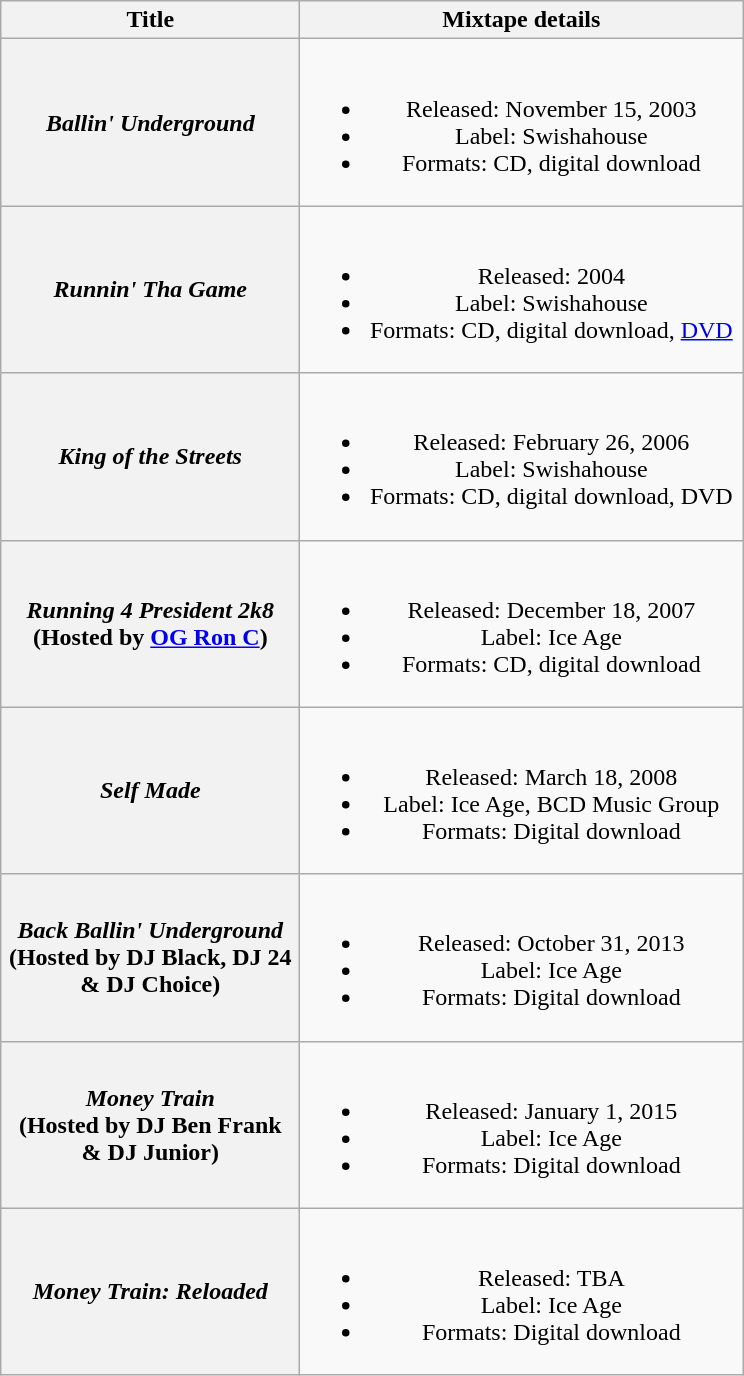<table class="wikitable plainrowheaders" style="text-align:center;">
<tr>
<th scope="col" style="width:12em;">Title</th>
<th scope="col" style="width:18em;">Mixtape details</th>
</tr>
<tr>
<th scope="row"><em>Ballin' Underground</em></th>
<td><br><ul><li>Released: November 15, 2003</li><li>Label: Swishahouse</li><li>Formats: CD, digital download</li></ul></td>
</tr>
<tr>
<th scope="row"><em>Runnin' Tha Game</em></th>
<td><br><ul><li>Released: 2004</li><li>Label: Swishahouse</li><li>Formats: CD, digital download, <a href='#'>DVD</a></li></ul></td>
</tr>
<tr>
<th scope="row"><em>King of the Streets</em></th>
<td><br><ul><li>Released: February 26, 2006</li><li>Label: Swishahouse</li><li>Formats: CD, digital download, DVD</li></ul></td>
</tr>
<tr>
<th scope="row"><em>Running 4 President 2k8</em><br><span>(Hosted by <a href='#'>OG Ron C</a>)</span></th>
<td><br><ul><li>Released: December 18, 2007</li><li>Label: Ice Age</li><li>Formats: CD, digital download</li></ul></td>
</tr>
<tr>
<th scope="row"><em>Self Made</em></th>
<td><br><ul><li>Released: March 18, 2008</li><li>Label: Ice Age, BCD Music Group</li><li>Formats: Digital download</li></ul></td>
</tr>
<tr>
<th scope="row"><em>Back Ballin' Underground</em><br><span>(Hosted by DJ Black, DJ 24 & DJ Choice)</span></th>
<td><br><ul><li>Released: October 31, 2013</li><li>Label: Ice Age</li><li>Formats: Digital download</li></ul></td>
</tr>
<tr>
<th scope="row"><em>Money Train</em><br><span>(Hosted by DJ Ben Frank & DJ Junior)</span></th>
<td><br><ul><li>Released: January 1, 2015</li><li>Label: Ice Age</li><li>Formats: Digital download</li></ul></td>
</tr>
<tr>
<th scope="row"><em>Money Train: Reloaded</em></th>
<td><br><ul><li>Released: TBA</li><li>Label: Ice Age</li><li>Formats: Digital download</li></ul></td>
</tr>
</table>
